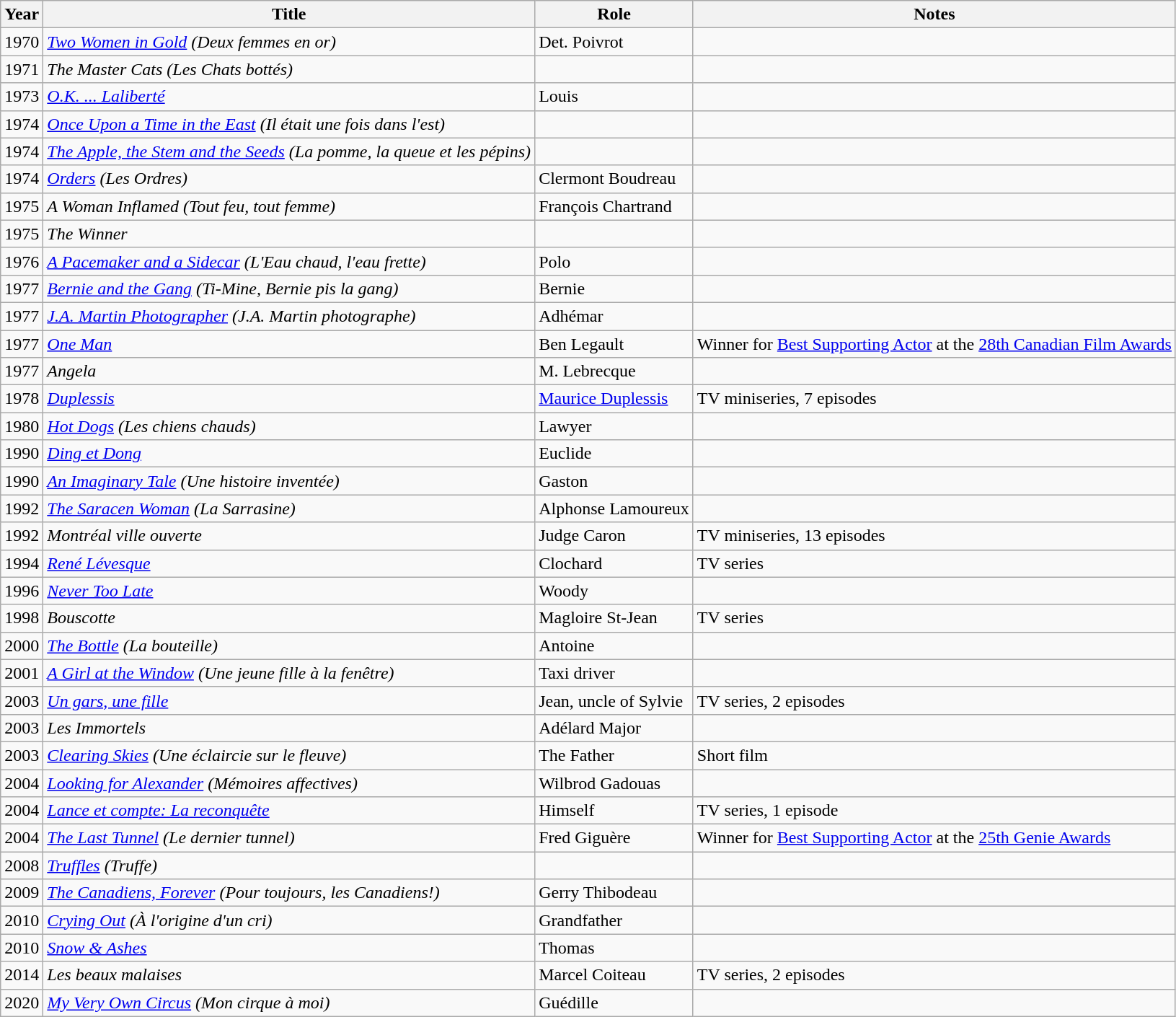<table class="wikitable sortable">
<tr>
<th>Year</th>
<th>Title</th>
<th>Role</th>
<th class="unsortable">Notes</th>
</tr>
<tr>
<td>1970</td>
<td><em><a href='#'>Two Women in Gold</a> (Deux femmes en or)</em></td>
<td>Det. Poivrot</td>
<td></td>
</tr>
<tr>
<td>1971</td>
<td data-sort-value="Master Cats, The"><em>The Master Cats (Les Chats bottés)</em></td>
<td></td>
<td></td>
</tr>
<tr>
<td>1973</td>
<td><em><a href='#'>O.K. ... Laliberté</a></em></td>
<td>Louis</td>
<td></td>
</tr>
<tr>
<td>1974</td>
<td><em><a href='#'>Once Upon a Time in the East</a> (Il était une fois dans l'est)</em></td>
<td></td>
<td></td>
</tr>
<tr>
<td>1974</td>
<td data-sort-value="Apple, the Stem and the Seeds, The"><em><a href='#'>The Apple, the Stem and the Seeds</a> (La pomme, la queue et les pépins)</em></td>
<td></td>
<td></td>
</tr>
<tr>
<td>1974</td>
<td><em><a href='#'>Orders</a> (Les Ordres)</em></td>
<td>Clermont Boudreau</td>
<td></td>
</tr>
<tr>
<td>1975</td>
<td data-sort-value="Woman Inflamed, A"><em>A Woman Inflamed (Tout feu, tout femme)</em></td>
<td>François Chartrand</td>
<td></td>
</tr>
<tr>
<td>1975</td>
<td data-sort-value="Winner, The"><em>The Winner</em></td>
<td></td>
<td></td>
</tr>
<tr>
<td>1976</td>
<td data-sort-value="Pacemaker and a Sidecar, A"><em><a href='#'>A Pacemaker and a Sidecar</a> (L'Eau chaud, l'eau frette)</em></td>
<td>Polo</td>
<td></td>
</tr>
<tr>
<td>1977</td>
<td><em><a href='#'>Bernie and the Gang</a> (Ti-Mine, Bernie pis la gang)</em></td>
<td>Bernie</td>
<td></td>
</tr>
<tr>
<td>1977</td>
<td><em><a href='#'>J.A. Martin Photographer</a> (J.A. Martin photographe)</em></td>
<td>Adhémar</td>
<td></td>
</tr>
<tr>
<td>1977</td>
<td><em><a href='#'>One Man</a></em></td>
<td>Ben Legault</td>
<td>Winner for <a href='#'>Best Supporting Actor</a> at the <a href='#'>28th Canadian Film Awards</a></td>
</tr>
<tr>
<td>1977</td>
<td><em>Angela</em></td>
<td>M. Lebrecque</td>
<td></td>
</tr>
<tr>
<td>1978</td>
<td><em><a href='#'>Duplessis</a></em></td>
<td><a href='#'>Maurice Duplessis</a></td>
<td>TV miniseries, 7 episodes</td>
</tr>
<tr>
<td>1980</td>
<td><em><a href='#'>Hot Dogs</a> (Les chiens chauds)</em></td>
<td>Lawyer</td>
<td></td>
</tr>
<tr>
<td>1990</td>
<td><em><a href='#'>Ding et Dong</a></em></td>
<td>Euclide</td>
<td></td>
</tr>
<tr>
<td>1990</td>
<td><em><a href='#'>An Imaginary Tale</a> (Une histoire inventée)</em></td>
<td>Gaston</td>
<td></td>
</tr>
<tr>
<td>1992</td>
<td><em><a href='#'>The Saracen Woman</a> (La Sarrasine)</em></td>
<td>Alphonse Lamoureux</td>
<td></td>
</tr>
<tr>
<td>1992</td>
<td><em>Montréal ville ouverte</em></td>
<td>Judge Caron</td>
<td>TV miniseries, 13 episodes</td>
</tr>
<tr>
<td>1994</td>
<td><em><a href='#'>René Lévesque</a></em></td>
<td>Clochard</td>
<td>TV series</td>
</tr>
<tr>
<td>1996</td>
<td><em><a href='#'>Never Too Late</a></em></td>
<td>Woody</td>
<td></td>
</tr>
<tr>
<td>1998</td>
<td><em>Bouscotte</em></td>
<td>Magloire St-Jean</td>
<td>TV series</td>
</tr>
<tr>
<td>2000</td>
<td data-sort-value="Bottle, The"><em><a href='#'>The Bottle</a> (La bouteille)</em></td>
<td>Antoine</td>
<td></td>
</tr>
<tr>
<td>2001</td>
<td data-sort-value="Girl at the Window, A"><em><a href='#'>A Girl at the Window</a> (Une jeune fille à la fenêtre)</em></td>
<td>Taxi driver</td>
<td></td>
</tr>
<tr>
<td>2003</td>
<td><em><a href='#'>Un gars, une fille</a></em></td>
<td>Jean, uncle of Sylvie</td>
<td>TV series, 2 episodes</td>
</tr>
<tr>
<td>2003</td>
<td><em>Les Immortels</em></td>
<td>Adélard Major</td>
<td></td>
</tr>
<tr>
<td>2003</td>
<td><em><a href='#'>Clearing Skies</a> (Une éclaircie sur le fleuve)</em></td>
<td>The Father</td>
<td>Short film</td>
</tr>
<tr>
<td>2004</td>
<td><em><a href='#'>Looking for Alexander</a> (Mémoires affectives)</em></td>
<td>Wilbrod Gadouas</td>
<td></td>
</tr>
<tr>
<td>2004</td>
<td><em><a href='#'>Lance et compte: La reconquête</a></em></td>
<td>Himself</td>
<td>TV series, 1 episode</td>
</tr>
<tr>
<td>2004</td>
<td data-sort-value="Last Tunnel, The"><em><a href='#'>The Last Tunnel</a> (Le dernier tunnel)</em></td>
<td>Fred Giguère</td>
<td>Winner for <a href='#'>Best Supporting Actor</a> at the <a href='#'>25th Genie Awards</a></td>
</tr>
<tr>
<td>2008</td>
<td><em><a href='#'>Truffles</a> (Truffe)</em></td>
<td></td>
<td></td>
</tr>
<tr>
<td>2009</td>
<td data-sort-value="Canadiens, Forever, The"><em><a href='#'>The Canadiens, Forever</a> (Pour toujours, les Canadiens!)</em></td>
<td>Gerry Thibodeau</td>
<td></td>
</tr>
<tr>
<td>2010</td>
<td><em><a href='#'>Crying Out</a> (À l'origine d'un cri)</em></td>
<td>Grandfather</td>
<td></td>
</tr>
<tr>
<td>2010</td>
<td><em><a href='#'>Snow & Ashes</a></em></td>
<td>Thomas</td>
<td></td>
</tr>
<tr>
<td>2014</td>
<td><em>Les beaux malaises</em></td>
<td>Marcel Coiteau</td>
<td>TV series, 2 episodes</td>
</tr>
<tr>
<td>2020</td>
<td><em><a href='#'>My Very Own Circus</a> (Mon cirque à moi)</em></td>
<td>Guédille</td>
<td></td>
</tr>
</table>
